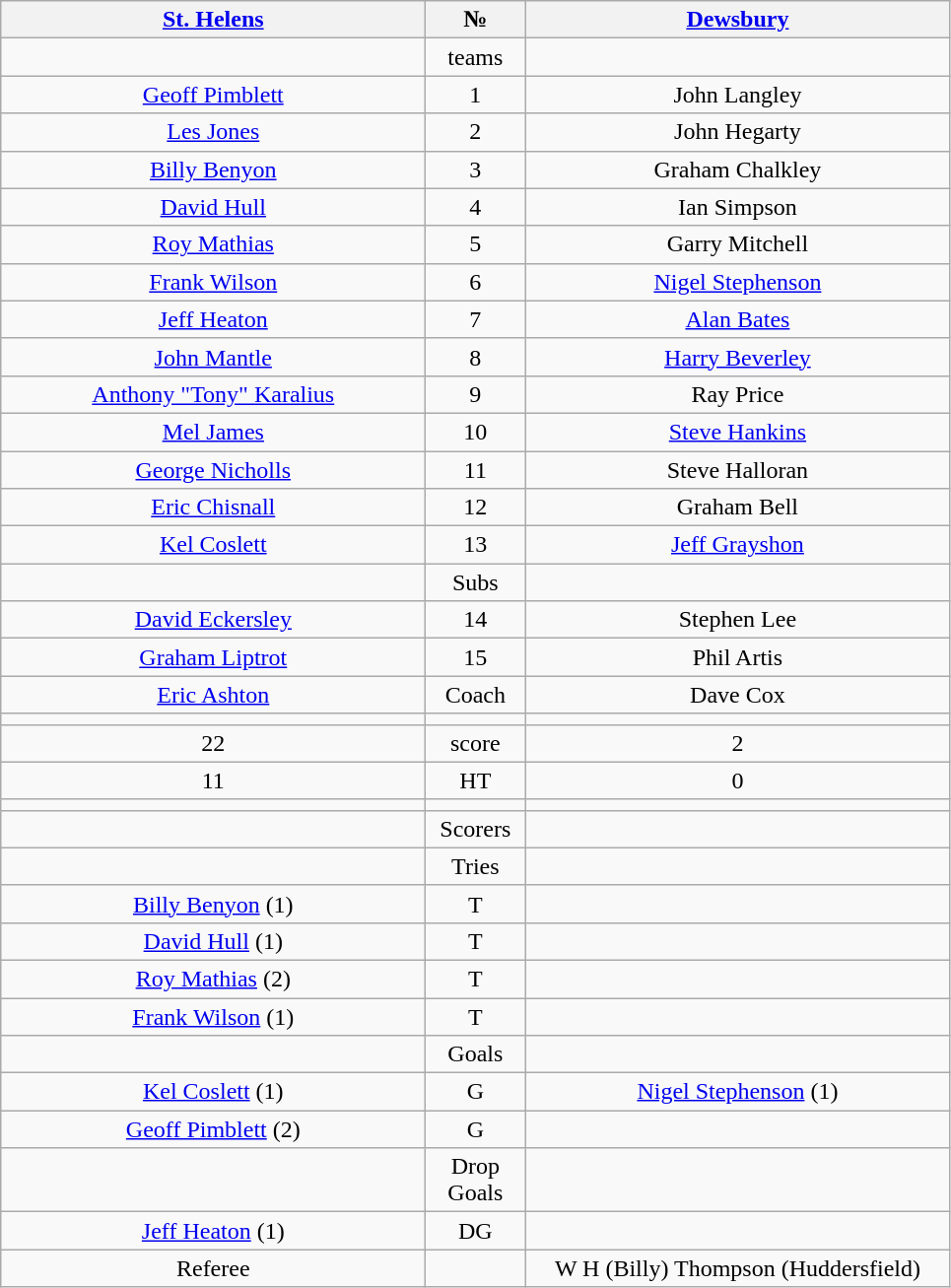<table class="wikitable" style="text-align:center;">
<tr>
<th width=280 abbr=winner><a href='#'>St. Helens</a></th>
<th width=60 abbr="Number">№</th>
<th width=280 abbr=runner-up><a href='#'>Dewsbury</a></th>
</tr>
<tr>
<td></td>
<td>teams</td>
<td></td>
</tr>
<tr>
<td><a href='#'>Geoff Pimblett</a></td>
<td>1</td>
<td>John Langley</td>
</tr>
<tr>
<td><a href='#'>Les Jones</a></td>
<td>2</td>
<td>John Hegarty</td>
</tr>
<tr>
<td><a href='#'>Billy Benyon</a></td>
<td>3</td>
<td>Graham Chalkley</td>
</tr>
<tr>
<td><a href='#'>David Hull</a></td>
<td>4</td>
<td>Ian Simpson</td>
</tr>
<tr>
<td><a href='#'>Roy Mathias</a></td>
<td>5</td>
<td>Garry Mitchell</td>
</tr>
<tr>
<td><a href='#'>Frank Wilson</a></td>
<td>6</td>
<td><a href='#'>Nigel Stephenson</a></td>
</tr>
<tr>
<td><a href='#'>Jeff Heaton</a></td>
<td>7</td>
<td><a href='#'>Alan Bates</a></td>
</tr>
<tr>
<td><a href='#'>John Mantle</a></td>
<td>8</td>
<td><a href='#'>Harry Beverley</a></td>
</tr>
<tr>
<td><a href='#'>Anthony "Tony" Karalius</a></td>
<td>9</td>
<td>Ray Price</td>
</tr>
<tr>
<td><a href='#'>Mel James</a></td>
<td>10</td>
<td><a href='#'>Steve Hankins</a></td>
</tr>
<tr>
<td><a href='#'>George Nicholls</a></td>
<td>11</td>
<td>Steve Halloran</td>
</tr>
<tr>
<td><a href='#'>Eric Chisnall</a></td>
<td>12</td>
<td>Graham Bell</td>
</tr>
<tr>
<td><a href='#'>Kel Coslett</a></td>
<td>13</td>
<td><a href='#'>Jeff Grayshon</a></td>
</tr>
<tr>
<td></td>
<td>Subs</td>
<td></td>
</tr>
<tr>
<td><a href='#'>David Eckersley</a></td>
<td>14</td>
<td>Stephen Lee</td>
</tr>
<tr>
<td><a href='#'>Graham Liptrot</a></td>
<td>15</td>
<td>Phil Artis</td>
</tr>
<tr>
<td><a href='#'>Eric Ashton</a></td>
<td>Coach</td>
<td>Dave Cox</td>
</tr>
<tr>
<td></td>
<td></td>
<td></td>
</tr>
<tr>
<td>22</td>
<td>score</td>
<td>2</td>
</tr>
<tr>
<td>11</td>
<td>HT</td>
<td>0</td>
</tr>
<tr>
<td></td>
<td></td>
<td></td>
</tr>
<tr>
<td></td>
<td>Scorers</td>
<td></td>
</tr>
<tr>
<td></td>
<td>Tries</td>
<td></td>
</tr>
<tr>
<td><a href='#'>Billy Benyon</a> (1)</td>
<td>T</td>
<td></td>
</tr>
<tr>
<td><a href='#'>David Hull</a> (1)</td>
<td>T</td>
<td></td>
</tr>
<tr>
<td><a href='#'>Roy Mathias</a> (2)</td>
<td>T</td>
<td></td>
</tr>
<tr>
<td><a href='#'>Frank Wilson</a> (1)</td>
<td>T</td>
<td></td>
</tr>
<tr>
<td></td>
<td>Goals</td>
<td></td>
</tr>
<tr>
<td><a href='#'>Kel Coslett</a> (1)</td>
<td>G</td>
<td><a href='#'>Nigel Stephenson</a> (1)</td>
</tr>
<tr>
<td><a href='#'>Geoff Pimblett</a> (2)</td>
<td>G</td>
<td></td>
</tr>
<tr>
<td></td>
<td>Drop Goals</td>
<td></td>
</tr>
<tr>
<td><a href='#'>Jeff Heaton</a> (1)</td>
<td>DG</td>
<td></td>
</tr>
<tr>
<td>Referee</td>
<td></td>
<td>W H (Billy) Thompson (Huddersfield)</td>
</tr>
</table>
